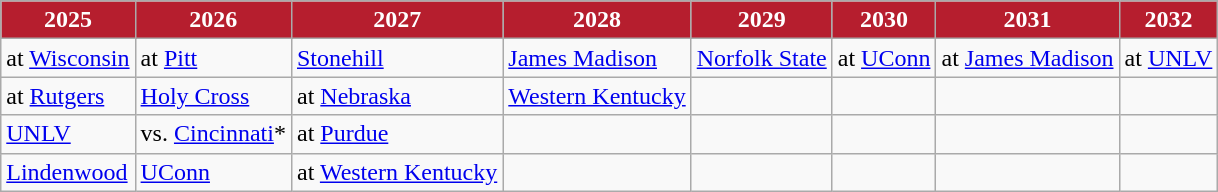<table class="wikitable">
<tr style="background: #B61E2E; color: #FFFFFF" align="center">
<td><strong>2025</strong></td>
<td><strong>2026</strong></td>
<td><strong>2027</strong></td>
<td><strong>2028</strong></td>
<td><strong>2029</strong></td>
<td><strong>2030</strong></td>
<td><strong>2031</strong></td>
<td><strong>2032</strong></td>
</tr>
<tr>
<td>at <a href='#'>Wisconsin</a></td>
<td>at <a href='#'>Pitt</a></td>
<td><a href='#'>Stonehill</a></td>
<td><a href='#'>James Madison</a></td>
<td><a href='#'>Norfolk State</a></td>
<td>at <a href='#'>UConn</a></td>
<td>at <a href='#'>James Madison</a></td>
<td>at <a href='#'>UNLV</a></td>
</tr>
<tr>
<td>at <a href='#'>Rutgers</a></td>
<td><a href='#'>Holy Cross</a></td>
<td>at <a href='#'>Nebraska</a></td>
<td><a href='#'>Western Kentucky</a></td>
<td></td>
<td></td>
<td></td>
<td></td>
</tr>
<tr>
<td><a href='#'>UNLV</a></td>
<td>vs. <a href='#'>Cincinnati</a>*</td>
<td>at <a href='#'>Purdue</a></td>
<td></td>
<td></td>
<td></td>
<td></td>
<td></td>
</tr>
<tr>
<td><a href='#'>Lindenwood</a></td>
<td><a href='#'>UConn</a></td>
<td>at <a href='#'>Western Kentucky</a></td>
<td></td>
<td></td>
<td></td>
<td></td>
<td></td>
</tr>
</table>
